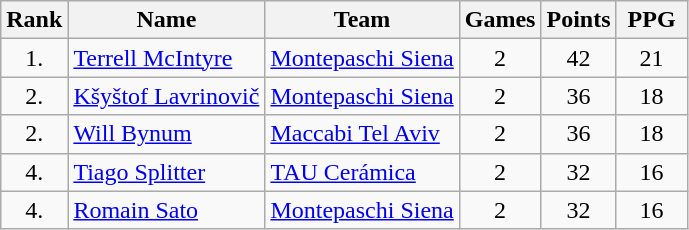<table class="wikitable" style="text-align: center;">
<tr>
<th>Rank</th>
<th>Name</th>
<th>Team</th>
<th>Games</th>
<th>Points</th>
<th width=40>PPG</th>
</tr>
<tr>
<td>1.</td>
<td align="left"> <a href='#'>Terrell McIntyre</a></td>
<td align="left"> <a href='#'>Montepaschi Siena</a></td>
<td>2</td>
<td>42</td>
<td>21</td>
</tr>
<tr>
<td>2.</td>
<td align="left"> <a href='#'>Kšyštof Lavrinovič</a></td>
<td align="left"> <a href='#'>Montepaschi Siena</a></td>
<td>2</td>
<td>36</td>
<td>18</td>
</tr>
<tr>
<td>2.</td>
<td align="left"> <a href='#'>Will Bynum</a></td>
<td align="left"> <a href='#'>Maccabi Tel Aviv</a></td>
<td>2</td>
<td>36</td>
<td>18</td>
</tr>
<tr>
<td>4.</td>
<td align="left"> <a href='#'>Tiago Splitter</a></td>
<td align="left"> <a href='#'>TAU Cerámica</a></td>
<td>2</td>
<td>32</td>
<td>16</td>
</tr>
<tr>
<td>4.</td>
<td align="left"> <a href='#'>Romain Sato</a></td>
<td align="left"> <a href='#'>Montepaschi Siena</a></td>
<td>2</td>
<td>32</td>
<td>16</td>
</tr>
</table>
